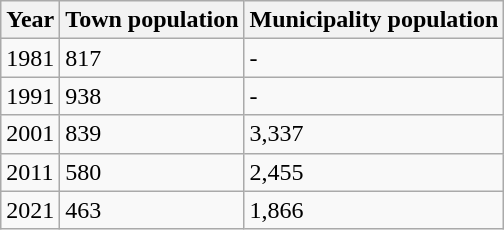<table class=wikitable>
<tr>
<th>Year</th>
<th>Town population</th>
<th>Municipality population</th>
</tr>
<tr>
<td>1981</td>
<td>817</td>
<td>-</td>
</tr>
<tr>
<td>1991</td>
<td>938</td>
<td>-</td>
</tr>
<tr>
<td>2001</td>
<td>839</td>
<td>3,337</td>
</tr>
<tr>
<td>2011</td>
<td>580</td>
<td>2,455</td>
</tr>
<tr>
<td>2021</td>
<td>463</td>
<td>1,866</td>
</tr>
</table>
